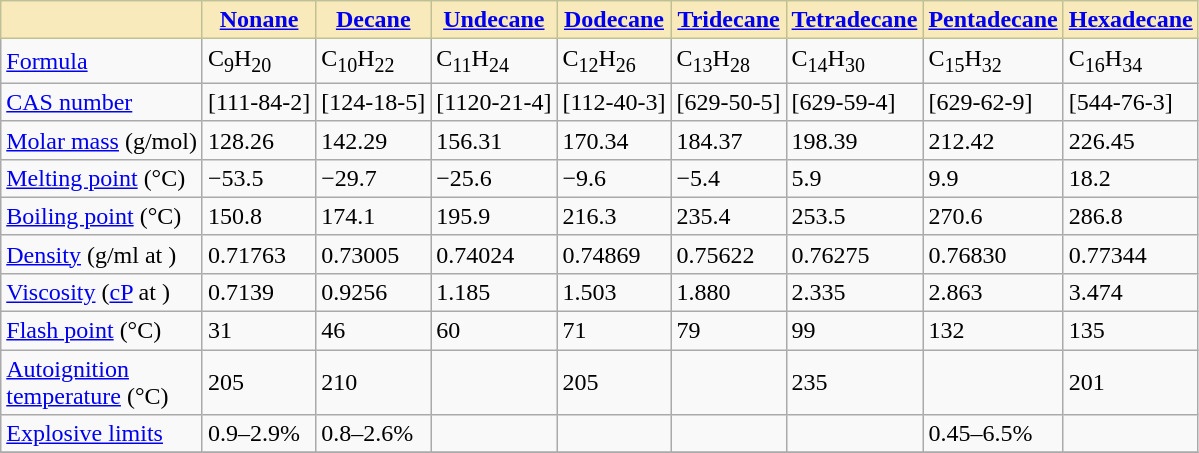<table class="wikitable" border="1" style="float: center; clear: center; margin: 0 0 1em 1em; border-collapse: collapse;">
<tr>
<th cellspacing="3" style="border: 1px solid #C0C090; background-color: #F8EABA; margin-bottom: 3px;"></th>
<th cellspacing="3" style="border: 1px solid #C0C090; background-color: #F8EABA; margin-bottom: 3px;"><a href='#'>Nonane</a></th>
<th cellspacing="3" style="border: 1px solid #C0C090; background-color: #F8EABA; margin-bottom: 3px;"><a href='#'>Decane</a></th>
<th cellspacing="3" style="border: 1px solid #C0C090; background-color: #F8EABA; margin-bottom: 3px;"><a href='#'>Undecane</a></th>
<th cellspacing="3" style="border: 1px solid #C0C090; background-color: #F8EABA; margin-bottom: 3px;"><a href='#'>Dodecane</a></th>
<th cellspacing="3" style="border: 1px solid #C0C090; background-color: #F8EABA; margin-bottom: 3px;"><a href='#'>Tridecane</a></th>
<th cellspacing="3" style="border: 1px solid #C0C090; background-color: #F8EABA; margin-bottom: 3px;"><a href='#'>Tetradecane</a></th>
<th cellspacing="3" style="border: 1px solid #C0C090; background-color: #F8EABA; margin-bottom: 3px;"><a href='#'>Pentadecane</a></th>
<th cellspacing="3" style="border: 1px solid #C0C090; background-color: #F8EABA; margin-bottom: 3px;"><a href='#'>Hexadecane</a></th>
</tr>
<tr>
<td><a href='#'>Formula</a></td>
<td>C<sub>9</sub>H<sub>20</sub></td>
<td>C<sub>10</sub>H<sub>22</sub></td>
<td>C<sub>11</sub>H<sub>24</sub></td>
<td>C<sub>12</sub>H<sub>26</sub></td>
<td>C<sub>13</sub>H<sub>28</sub></td>
<td>C<sub>14</sub>H<sub>30</sub></td>
<td>C<sub>15</sub>H<sub>32</sub></td>
<td>C<sub>16</sub>H<sub>34</sub></td>
</tr>
<tr>
<td><a href='#'>CAS number</a></td>
<td>[111-84-2]</td>
<td>[124-18-5]</td>
<td>[1120-21-4]</td>
<td>[112-40-3]</td>
<td>[629-50-5]</td>
<td>[629-59-4]</td>
<td>[629-62-9]</td>
<td>[544-76-3]</td>
</tr>
<tr>
<td><a href='#'>Molar mass</a> (g/mol)</td>
<td>128.26</td>
<td>142.29</td>
<td>156.31</td>
<td>170.34</td>
<td>184.37</td>
<td>198.39</td>
<td>212.42</td>
<td>226.45</td>
</tr>
<tr>
<td><a href='#'>Melting point</a> (°C)</td>
<td>−53.5</td>
<td>−29.7</td>
<td>−25.6</td>
<td>−9.6</td>
<td>−5.4</td>
<td>5.9</td>
<td>9.9</td>
<td>18.2</td>
</tr>
<tr>
<td><a href='#'>Boiling point</a> (°C)</td>
<td>150.8</td>
<td>174.1</td>
<td>195.9</td>
<td>216.3</td>
<td>235.4</td>
<td>253.5</td>
<td>270.6</td>
<td>286.8</td>
</tr>
<tr>
<td><a href='#'>Density</a> (g/ml at )</td>
<td>0.71763</td>
<td>0.73005</td>
<td>0.74024</td>
<td>0.74869</td>
<td>0.75622</td>
<td>0.76275</td>
<td>0.76830</td>
<td>0.77344</td>
</tr>
<tr>
<td><a href='#'>Viscosity</a> (<a href='#'>cP</a> at )</td>
<td>0.7139</td>
<td>0.9256</td>
<td>1.185</td>
<td>1.503</td>
<td>1.880</td>
<td>2.335</td>
<td>2.863</td>
<td>3.474</td>
</tr>
<tr>
<td><a href='#'>Flash point</a> (°C)</td>
<td>31</td>
<td>46</td>
<td>60</td>
<td>71</td>
<td>79</td>
<td>99</td>
<td>132</td>
<td>135</td>
</tr>
<tr>
<td><a href='#'>Autoignition<br>temperature</a> (°C)</td>
<td>205</td>
<td>210</td>
<td></td>
<td>205</td>
<td></td>
<td>235</td>
<td></td>
<td>201</td>
</tr>
<tr>
<td><a href='#'>Explosive limits</a></td>
<td>0.9–2.9%</td>
<td>0.8–2.6%</td>
<td></td>
<td></td>
<td></td>
<td></td>
<td>0.45–6.5%</td>
<td></td>
</tr>
<tr>
</tr>
</table>
